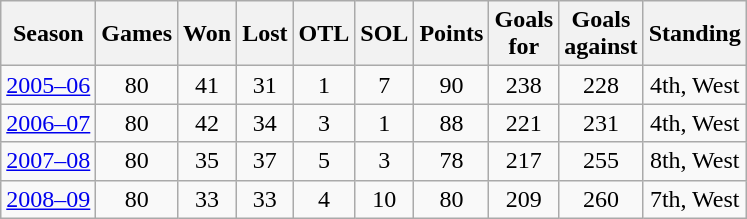<table class="wikitable" style="text-align:center">
<tr>
<th>Season</th>
<th>Games</th>
<th>Won</th>
<th>Lost</th>
<th>OTL</th>
<th>SOL</th>
<th>Points</th>
<th>Goals<br>for</th>
<th>Goals<br>against</th>
<th>Standing</th>
</tr>
<tr>
<td><a href='#'>2005–06</a></td>
<td>80</td>
<td>41</td>
<td>31</td>
<td>1</td>
<td>7</td>
<td>90</td>
<td>238</td>
<td>228</td>
<td>4th, West</td>
</tr>
<tr>
<td><a href='#'>2006–07</a></td>
<td>80</td>
<td>42</td>
<td>34</td>
<td>3</td>
<td>1</td>
<td>88</td>
<td>221</td>
<td>231</td>
<td>4th, West</td>
</tr>
<tr>
<td><a href='#'>2007–08</a></td>
<td>80</td>
<td>35</td>
<td>37</td>
<td>5</td>
<td>3</td>
<td>78</td>
<td>217</td>
<td>255</td>
<td>8th, West</td>
</tr>
<tr>
<td><a href='#'>2008–09</a></td>
<td>80</td>
<td>33</td>
<td>33</td>
<td>4</td>
<td>10</td>
<td>80</td>
<td>209</td>
<td>260</td>
<td>7th, West</td>
</tr>
</table>
